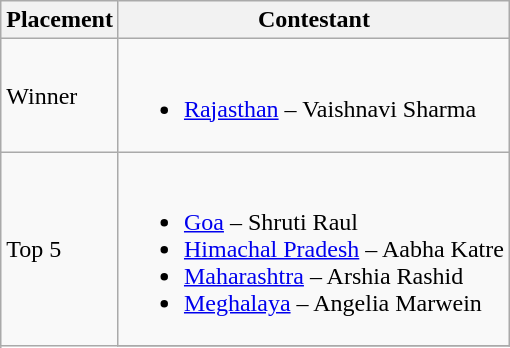<table class="wikitable">
<tr>
<th>Placement</th>
<th>Contestant</th>
</tr>
<tr>
<td>Winner</td>
<td><br><ul><li><a href='#'>Rajasthan</a> – Vaishnavi Sharma</li></ul></td>
</tr>
<tr>
<td rowspan=5>Top 5</td>
<td><br><ul><li><a href='#'>Goa</a> – Shruti Raul</li><li><a href='#'>Himachal Pradesh</a> – Aabha Katre</li><li><a href='#'>Maharashtra</a> – Arshia Rashid</li><li><a href='#'>Meghalaya</a> – Angelia Marwein</li></ul></td>
</tr>
<tr>
</tr>
</table>
